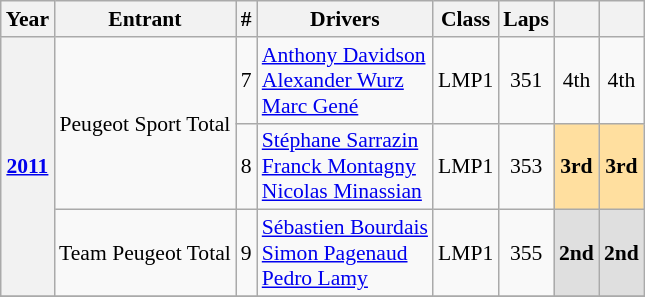<table class="wikitable" style="text-align:center; font-size:90%">
<tr>
<th>Year</th>
<th>Entrant</th>
<th>#</th>
<th>Drivers</th>
<th>Class</th>
<th>Laps</th>
<th></th>
<th></th>
</tr>
<tr>
<th rowspan="3"><a href='#'>2011</a></th>
<td rowspan="2"> Peugeot Sport Total</td>
<td>7</td>
<td align="left"> <a href='#'>Anthony Davidson</a><br> <a href='#'>Alexander Wurz</a><br> <a href='#'>Marc Gené</a></td>
<td align="center">LMP1</td>
<td align="center">351</td>
<td align="center" style="background:#DFFDF;">4th</td>
<td align="center" style="background:#DFFDF;">4th</td>
</tr>
<tr>
<td>8</td>
<td align="left"> <a href='#'>Stéphane Sarrazin</a><br> <a href='#'>Franck Montagny</a><br> <a href='#'>Nicolas Minassian</a></td>
<td align="center">LMP1</td>
<td align="center">353</td>
<td align="center" style="background:#FFDF9F;"><strong>3rd</strong></td>
<td align="center" style="background:#FFDF9F;"><strong>3rd</strong></td>
</tr>
<tr>
<td> Team Peugeot Total</td>
<td>9</td>
<td align="left"> <a href='#'>Sébastien Bourdais</a><br> <a href='#'>Simon Pagenaud</a><br> <a href='#'>Pedro Lamy</a></td>
<td align="center">LMP1</td>
<td align="center">355</td>
<td align="center" style="background:#DFDFDF;"><strong>2nd</strong></td>
<td align="center" style="background:#DFDFDF;"><strong>2nd</strong></td>
</tr>
<tr>
</tr>
</table>
